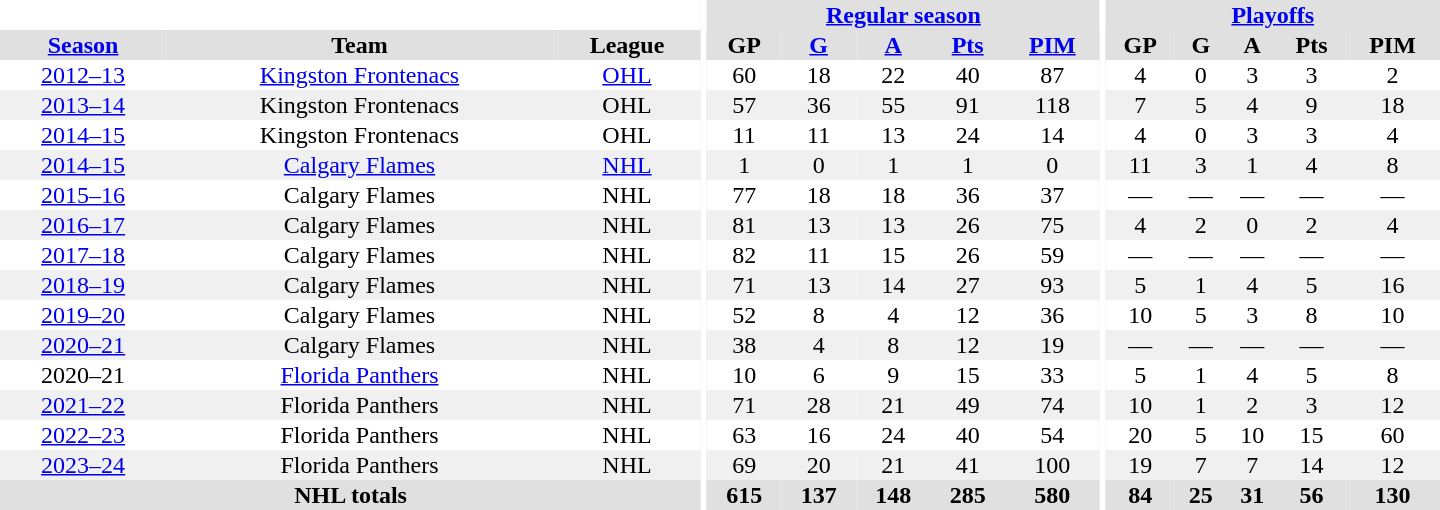<table border="0" cellpadding="1" cellspacing="0" style="text-align:center; width:60em;">
<tr bgcolor="#e0e0e0">
<th colspan="3" bgcolor="#ffffff"></th>
<th rowspan="99" bgcolor="#ffffff"></th>
<th colspan="5"><a href='#'>Regular season</a></th>
<th rowspan="99" bgcolor="#ffffff"></th>
<th colspan="5"><a href='#'>Playoffs</a></th>
</tr>
<tr bgcolor="#e0e0e0">
<th><a href='#'>Season</a></th>
<th>Team</th>
<th>League</th>
<th>GP</th>
<th><a href='#'>G</a></th>
<th><a href='#'>A</a></th>
<th><a href='#'>Pts</a></th>
<th><a href='#'>PIM</a></th>
<th>GP</th>
<th>G</th>
<th>A</th>
<th>Pts</th>
<th>PIM</th>
</tr>
<tr>
<td><a href='#'>2012–13</a></td>
<td><a href='#'>Kingston Frontenacs</a></td>
<td><a href='#'>OHL</a></td>
<td>60</td>
<td>18</td>
<td>22</td>
<td>40</td>
<td>87</td>
<td>4</td>
<td>0</td>
<td>3</td>
<td>3</td>
<td>2</td>
</tr>
<tr bgcolor="#f0f0f0">
<td><a href='#'>2013–14</a></td>
<td>Kingston Frontenacs</td>
<td>OHL</td>
<td>57</td>
<td>36</td>
<td>55</td>
<td>91</td>
<td>118</td>
<td>7</td>
<td>5</td>
<td>4</td>
<td>9</td>
<td>18</td>
</tr>
<tr>
<td><a href='#'>2014–15</a></td>
<td>Kingston Frontenacs</td>
<td>OHL</td>
<td>11</td>
<td>11</td>
<td>13</td>
<td>24</td>
<td>14</td>
<td>4</td>
<td>0</td>
<td>3</td>
<td>3</td>
<td>4</td>
</tr>
<tr bgcolor="#f0f0f0">
<td><a href='#'>2014–15</a></td>
<td><a href='#'>Calgary Flames</a></td>
<td><a href='#'>NHL</a></td>
<td>1</td>
<td>0</td>
<td>1</td>
<td>1</td>
<td>0</td>
<td>11</td>
<td>3</td>
<td>1</td>
<td>4</td>
<td>8</td>
</tr>
<tr>
<td><a href='#'>2015–16</a></td>
<td>Calgary Flames</td>
<td>NHL</td>
<td>77</td>
<td>18</td>
<td>18</td>
<td>36</td>
<td>37</td>
<td>—</td>
<td>—</td>
<td>—</td>
<td>—</td>
<td>—</td>
</tr>
<tr bgcolor="#f0f0f0">
<td><a href='#'>2016–17</a></td>
<td>Calgary Flames</td>
<td>NHL</td>
<td>81</td>
<td>13</td>
<td>13</td>
<td>26</td>
<td>75</td>
<td>4</td>
<td>2</td>
<td>0</td>
<td>2</td>
<td>4</td>
</tr>
<tr>
<td><a href='#'>2017–18</a></td>
<td>Calgary Flames</td>
<td>NHL</td>
<td>82</td>
<td>11</td>
<td>15</td>
<td>26</td>
<td>59</td>
<td>—</td>
<td>—</td>
<td>—</td>
<td>—</td>
<td>—</td>
</tr>
<tr bgcolor="#f0f0f0">
<td><a href='#'>2018–19</a></td>
<td>Calgary Flames</td>
<td>NHL</td>
<td>71</td>
<td>13</td>
<td>14</td>
<td>27</td>
<td>93</td>
<td>5</td>
<td>1</td>
<td>4</td>
<td>5</td>
<td>16</td>
</tr>
<tr>
<td><a href='#'>2019–20</a></td>
<td>Calgary Flames</td>
<td>NHL</td>
<td>52</td>
<td>8</td>
<td>4</td>
<td>12</td>
<td>36</td>
<td>10</td>
<td>5</td>
<td>3</td>
<td>8</td>
<td>10</td>
</tr>
<tr bgcolor="#f0f0f0">
<td><a href='#'>2020–21</a></td>
<td>Calgary Flames</td>
<td>NHL</td>
<td>38</td>
<td>4</td>
<td>8</td>
<td>12</td>
<td>19</td>
<td>—</td>
<td>—</td>
<td>—</td>
<td>—</td>
<td>—</td>
</tr>
<tr>
<td>2020–21</td>
<td><a href='#'>Florida Panthers</a></td>
<td>NHL</td>
<td>10</td>
<td>6</td>
<td>9</td>
<td>15</td>
<td>33</td>
<td>5</td>
<td>1</td>
<td>4</td>
<td>5</td>
<td>8</td>
</tr>
<tr bgcolor="#f0f0f0">
<td><a href='#'>2021–22</a></td>
<td>Florida Panthers</td>
<td>NHL</td>
<td>71</td>
<td>28</td>
<td>21</td>
<td>49</td>
<td>74</td>
<td>10</td>
<td>1</td>
<td>2</td>
<td>3</td>
<td>12</td>
</tr>
<tr>
<td><a href='#'>2022–23</a></td>
<td>Florida Panthers</td>
<td>NHL</td>
<td>63</td>
<td>16</td>
<td>24</td>
<td>40</td>
<td>54</td>
<td>20</td>
<td>5</td>
<td>10</td>
<td>15</td>
<td>60</td>
</tr>
<tr bgcolor="#f0f0f0">
<td><a href='#'>2023–24</a></td>
<td>Florida Panthers</td>
<td>NHL</td>
<td>69</td>
<td>20</td>
<td>21</td>
<td>41</td>
<td>100</td>
<td>19</td>
<td>7</td>
<td>7</td>
<td>14</td>
<td>12</td>
</tr>
<tr bgcolor="#e0e0e0">
<th colspan="3">NHL totals</th>
<th>615</th>
<th>137</th>
<th>148</th>
<th>285</th>
<th>580</th>
<th>84</th>
<th>25</th>
<th>31</th>
<th>56</th>
<th>130</th>
</tr>
</table>
